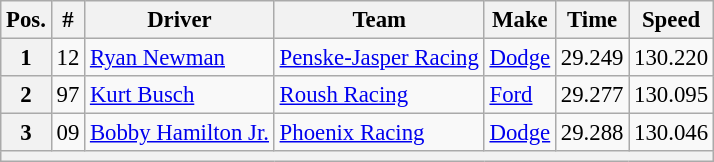<table class="wikitable" style="font-size:95%">
<tr>
<th>Pos.</th>
<th>#</th>
<th>Driver</th>
<th>Team</th>
<th>Make</th>
<th>Time</th>
<th>Speed</th>
</tr>
<tr>
<th>1</th>
<td>12</td>
<td><a href='#'>Ryan Newman</a></td>
<td><a href='#'>Penske-Jasper Racing</a></td>
<td><a href='#'>Dodge</a></td>
<td>29.249</td>
<td>130.220</td>
</tr>
<tr>
<th>2</th>
<td>97</td>
<td><a href='#'>Kurt Busch</a></td>
<td><a href='#'>Roush Racing</a></td>
<td><a href='#'>Ford</a></td>
<td>29.277</td>
<td>130.095</td>
</tr>
<tr>
<th>3</th>
<td>09</td>
<td><a href='#'>Bobby Hamilton Jr.</a></td>
<td><a href='#'>Phoenix Racing</a></td>
<td><a href='#'>Dodge</a></td>
<td>29.288</td>
<td>130.046</td>
</tr>
<tr>
<th colspan="7"></th>
</tr>
</table>
